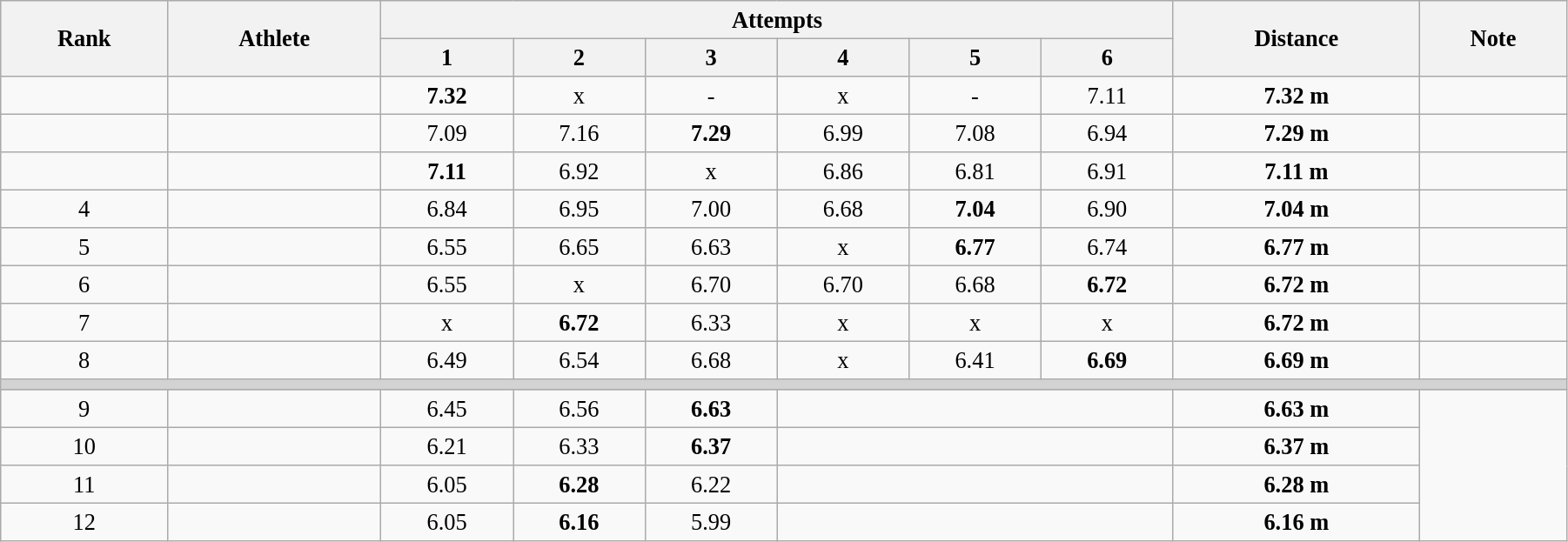<table class="wikitable" style=" text-align:center; font-size:110%;" width="95%">
<tr>
<th rowspan="2">Rank</th>
<th rowspan="2">Athlete</th>
<th colspan="6">Attempts</th>
<th rowspan="2">Distance</th>
<th rowspan="2">Note</th>
</tr>
<tr>
<th>1</th>
<th>2</th>
<th>3</th>
<th>4</th>
<th>5</th>
<th>6</th>
</tr>
<tr>
<td></td>
<td align=left></td>
<td><strong>7.32</strong></td>
<td>x</td>
<td>-</td>
<td>x</td>
<td>-</td>
<td>7.11</td>
<td><strong>7.32 m</strong></td>
<td></td>
</tr>
<tr>
<td></td>
<td align=left></td>
<td>7.09</td>
<td>7.16</td>
<td><strong>7.29</strong></td>
<td>6.99</td>
<td>7.08</td>
<td>6.94</td>
<td><strong>7.29 m</strong></td>
<td></td>
</tr>
<tr>
<td></td>
<td align=left></td>
<td><strong>7.11</strong></td>
<td>6.92</td>
<td>x</td>
<td>6.86</td>
<td>6.81</td>
<td>6.91</td>
<td><strong>7.11 m</strong></td>
<td></td>
</tr>
<tr>
<td>4</td>
<td align=left></td>
<td>6.84</td>
<td>6.95</td>
<td>7.00</td>
<td>6.68</td>
<td><strong>7.04</strong></td>
<td>6.90</td>
<td><strong>7.04 m</strong></td>
<td></td>
</tr>
<tr>
<td>5</td>
<td align=left></td>
<td>6.55</td>
<td>6.65</td>
<td>6.63</td>
<td>x</td>
<td><strong>6.77</strong></td>
<td>6.74</td>
<td><strong>6.77 m</strong></td>
<td></td>
</tr>
<tr>
<td>6</td>
<td align=left></td>
<td>6.55</td>
<td>x</td>
<td>6.70</td>
<td>6.70</td>
<td>6.68</td>
<td><strong>6.72</strong></td>
<td><strong>6.72 m</strong></td>
<td></td>
</tr>
<tr>
<td>7</td>
<td align=left></td>
<td>x</td>
<td><strong>6.72</strong></td>
<td>6.33</td>
<td>x</td>
<td>x</td>
<td>x</td>
<td><strong>6.72 m</strong></td>
<td></td>
</tr>
<tr>
<td>8</td>
<td align=left></td>
<td>6.49</td>
<td>6.54</td>
<td>6.68</td>
<td>x</td>
<td>6.41</td>
<td><strong>6.69</strong></td>
<td><strong>6.69 m</strong></td>
<td></td>
</tr>
<tr>
<td colspan=10 bgcolor=lightgray></td>
</tr>
<tr>
<td>9</td>
<td align=left></td>
<td>6.45</td>
<td>6.56</td>
<td><strong>6.63</strong></td>
<td colspan="3"></td>
<td><strong>6.63 m</strong></td>
</tr>
<tr>
<td>10</td>
<td align=left></td>
<td>6.21</td>
<td>6.33</td>
<td><strong>6.37</strong></td>
<td colspan="3"></td>
<td><strong>6.37 m</strong></td>
</tr>
<tr>
<td>11</td>
<td align=left></td>
<td>6.05</td>
<td><strong>6.28</strong></td>
<td>6.22</td>
<td colspan="3"></td>
<td><strong>6.28 m</strong></td>
</tr>
<tr>
<td>12</td>
<td align=left></td>
<td>6.05</td>
<td><strong>6.16</strong></td>
<td>5.99</td>
<td colspan="3"></td>
<td><strong>6.16 m</strong></td>
</tr>
</table>
